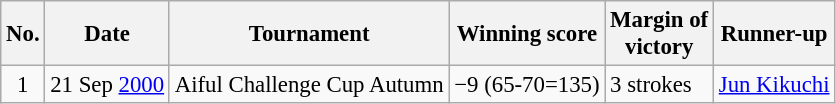<table class="wikitable" style="font-size:95%;">
<tr>
<th>No.</th>
<th>Date</th>
<th>Tournament</th>
<th>Winning score</th>
<th>Margin of<br>victory</th>
<th>Runner-up</th>
</tr>
<tr>
<td align=center>1</td>
<td align=right>21 Sep <a href='#'>2000</a></td>
<td>Aiful Challenge Cup Autumn</td>
<td>−9 (65-70=135)</td>
<td>3 strokes</td>
<td> <a href='#'>Jun Kikuchi</a></td>
</tr>
</table>
